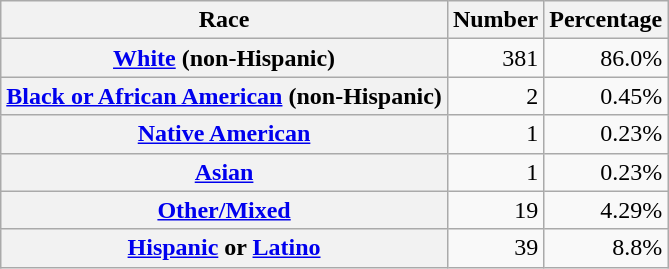<table class="wikitable" style="text-align:right">
<tr>
<th scope="col">Race</th>
<th scope="col">Number</th>
<th scope="col">Percentage</th>
</tr>
<tr>
<th scope="row"><a href='#'>White</a> (non-Hispanic)</th>
<td>381</td>
<td>86.0%</td>
</tr>
<tr>
<th scope="row"><a href='#'>Black or African American</a> (non-Hispanic)</th>
<td>2</td>
<td>0.45%</td>
</tr>
<tr>
<th scope="row"><a href='#'>Native American</a></th>
<td>1</td>
<td>0.23%</td>
</tr>
<tr>
<th scope="row"><a href='#'>Asian</a></th>
<td>1</td>
<td>0.23%</td>
</tr>
<tr>
<th scope="row"><a href='#'>Other/Mixed</a></th>
<td>19</td>
<td>4.29%</td>
</tr>
<tr>
<th scope="row"><a href='#'>Hispanic</a> or <a href='#'>Latino</a></th>
<td>39</td>
<td>8.8%</td>
</tr>
</table>
